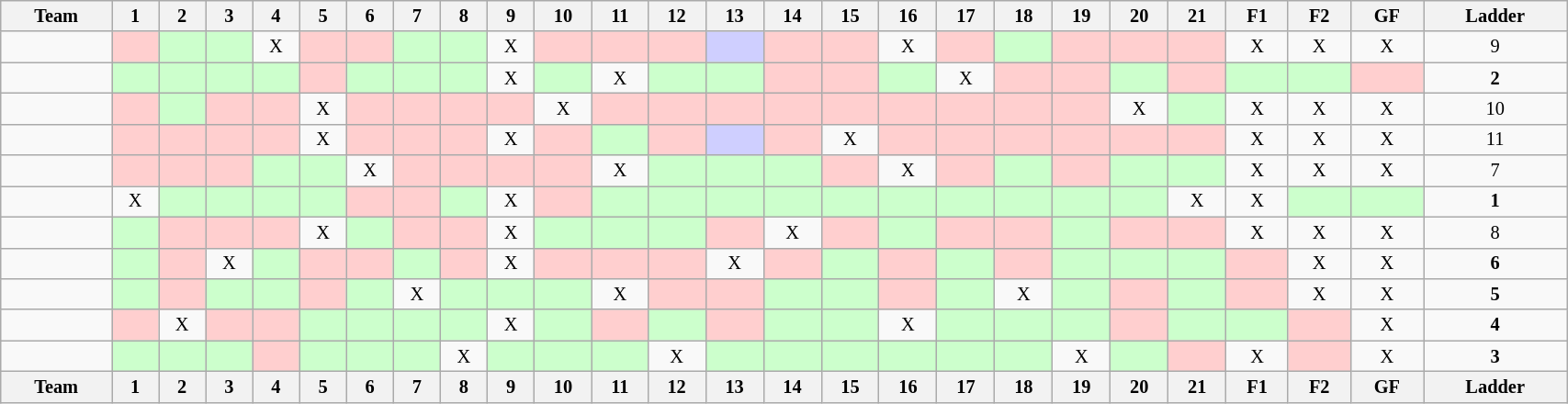<table class="wikitable sortable" style="font-size:85%; text-align:center; width:90%">
<tr valign="top">
<th valign="middle">Team</th>
<th>1</th>
<th>2</th>
<th>3</th>
<th>4</th>
<th>5</th>
<th>6</th>
<th>7</th>
<th>8</th>
<th>9</th>
<th>10</th>
<th>11</th>
<th>12</th>
<th>13</th>
<th>14</th>
<th>15</th>
<th>16</th>
<th>17</th>
<th>18</th>
<th>19</th>
<th>20</th>
<th>21</th>
<th>F1</th>
<th>F2</th>
<th>GF</th>
<th valign="middle">Ladder</th>
</tr>
<tr>
<td align="left"></td>
<td style="background:#FFCFCF;"></td>
<td style="background:#cfc;"></td>
<td style="background:#cfc;"></td>
<td>X</td>
<td style="background:#FFCFCF;"></td>
<td style="background:#FFCFCF;"></td>
<td style="background:#cfc;"></td>
<td style="background:#cfc;"></td>
<td>X</td>
<td style="background:#FFCFCF;"></td>
<td style="background:#FFCFCF;"></td>
<td style="background:#FFCFCF;"></td>
<td style="background:#CFCFFF;"></td>
<td style="background:#FFCFCF;"></td>
<td style="background:#FFCFCF;"></td>
<td>X</td>
<td style="background:#FFCFCF;"></td>
<td style="background:#cfc;"></td>
<td style="background:#FFCFCF;"></td>
<td style="background:#FFCFCF;"></td>
<td style="background:#FFCFCF;"></td>
<td>X</td>
<td>X</td>
<td>X</td>
<td style="text-align:center;">9</td>
</tr>
<tr>
<td align="left"></td>
<td style="background:#cfc;"></td>
<td style="background:#cfc;"></td>
<td style="background:#cfc;"></td>
<td style="background:#cfc;"></td>
<td style="background:#FFCFCF;"></td>
<td style="background:#cfc;"></td>
<td style="background:#cfc;"></td>
<td style="background:#cfc;"></td>
<td>X</td>
<td style="background:#cfc;"></td>
<td>X</td>
<td style="background:#cfc;"></td>
<td style="background:#cfc;"></td>
<td style="background:#FFCFCF;"></td>
<td style="background:#FFCFCF;"></td>
<td style="background:#cfc;"></td>
<td>X</td>
<td style="background:#FFCFCF;"></td>
<td style="background:#FFCFCF;"></td>
<td style="background:#cfc;"></td>
<td style="background:#FFCFCF;"></td>
<td style="background:#cfc;"></td>
<td style="background:#cfc;"></td>
<td style="background:#FFCFCF;"></td>
<td style="text-align:center;"><strong>2</strong></td>
</tr>
<tr>
<td align="left"></td>
<td style="background:#FFCFCF;"></td>
<td style="background:#cfc;"></td>
<td style="background:#FFCFCF;"></td>
<td style="background:#FFCFCF;"></td>
<td>X</td>
<td style="background:#FFCFCF;"></td>
<td style="background:#FFCFCF;"></td>
<td style="background:#FFCFCF;"></td>
<td style="background:#FFCFCF;"></td>
<td>X</td>
<td style="background:#FFCFCF;"></td>
<td style="background:#FFCFCF;"></td>
<td style="background:#FFCFCF;"></td>
<td style="background:#FFCFCF;"></td>
<td style="background:#FFCFCF;"></td>
<td style="background:#FFCFCF;"></td>
<td style="background:#FFCFCF;"></td>
<td style="background:#FFCFCF;"></td>
<td style="background:#FFCFCF;"></td>
<td>X</td>
<td style="background:#cfc;"></td>
<td>X</td>
<td>X</td>
<td>X</td>
<td style="text-align:center;">10</td>
</tr>
<tr>
<td align="left"></td>
<td style="background:#FFCFCF;"></td>
<td style="background:#FFCFCF;"></td>
<td style="background:#FFCFCF;"></td>
<td style="background:#FFCFCF;"></td>
<td>X</td>
<td style="background:#FFCFCF;"></td>
<td style="background:#FFCFCF;"></td>
<td style="background:#FFCFCF;"></td>
<td>X</td>
<td style="background:#FFCFCF;"></td>
<td style="background:#cfc;"></td>
<td style="background:#FFCFCF;"></td>
<td style="background:#CFCFFF;"></td>
<td style="background:#FFCFCF;"></td>
<td>X</td>
<td style="background:#FFCFCF;"></td>
<td style="background:#FFCFCF;"></td>
<td style="background:#FFCFCF;"></td>
<td style="background:#FFCFCF;"></td>
<td style="background:#FFCFCF;"></td>
<td style="background:#FFCFCF;"></td>
<td>X</td>
<td>X</td>
<td>X</td>
<td style="text-align:center;">11</td>
</tr>
<tr>
<td align="left"></td>
<td style="background:#FFCFCF;"></td>
<td style="background:#FFCFCF;"></td>
<td style="background:#FFCFCF;"></td>
<td style="background:#cfc;"></td>
<td style="background:#cfc;"></td>
<td>X</td>
<td style="background:#FFCFCF;"></td>
<td style="background:#FFCFCF;"></td>
<td style="background:#FFCFCF;"></td>
<td style="background:#FFCFCF;"></td>
<td>X</td>
<td style="background:#cfc;"></td>
<td style="background:#cfc;"></td>
<td style="background:#cfc;"></td>
<td style="background:#FFCFCF;"></td>
<td>X</td>
<td style="background:#FFCFCF;"></td>
<td style="background:#cfc;"></td>
<td style="background:#FFCFCF;"></td>
<td style="background:#cfc;"></td>
<td style="background:#cfc;"></td>
<td>X</td>
<td>X</td>
<td>X</td>
<td style="text-align:center;">7</td>
</tr>
<tr>
<td align="left"></td>
<td>X</td>
<td style="background:#cfc;"></td>
<td style="background:#cfc;"></td>
<td style="background:#cfc;"></td>
<td style="background:#cfc;"></td>
<td style="background:#FFCFCF;"></td>
<td style="background:#FFCFCF;"></td>
<td style="background:#cfc;"></td>
<td>X</td>
<td style="background:#FFCFCF;"></td>
<td style="background:#cfc;"></td>
<td style="background:#cfc;"></td>
<td style="background:#cfc;"></td>
<td style="background:#cfc;"></td>
<td style="background:#cfc;"></td>
<td style="background:#cfc;"></td>
<td style="background:#cfc;"></td>
<td style="background:#cfc;"></td>
<td style="background:#cfc;"></td>
<td style="background:#cfc;"></td>
<td>X</td>
<td>X</td>
<td style="background:#cfc;"></td>
<td style="background:#cfc;"></td>
<td style="text-align:center;"><strong>1</strong></td>
</tr>
<tr>
<td align="left"></td>
<td style="background:#cfc;"></td>
<td style="background:#FFCFCF;"></td>
<td style="background:#FFCFCF;"></td>
<td style="background:#FFCFCF;"></td>
<td>X</td>
<td style="background:#cfc;"></td>
<td style="background:#FFCFCF;"></td>
<td style="background:#FFCFCF;"></td>
<td>X</td>
<td style="background:#cfc;"></td>
<td style="background:#cfc;"></td>
<td style="background:#cfc;"></td>
<td style="background:#FFCFCF;"></td>
<td>X</td>
<td style="background:#FFCFCF;"></td>
<td style="background:#cfc;"></td>
<td style="background:#FFCFCF;"></td>
<td style="background:#FFCFCF;"></td>
<td style="background:#cfc;"></td>
<td style="background:#FFCFCF;"></td>
<td style="background:#FFCFCF;"></td>
<td>X</td>
<td>X</td>
<td>X</td>
<td style="text-align:center;">8</td>
</tr>
<tr>
<td align="left"></td>
<td style="background:#cfc;"></td>
<td style="background:#FFCFCF;"></td>
<td>X</td>
<td style="background:#cfc;"></td>
<td style="background:#FFCFCF;"></td>
<td style="background:#FFCFCF;"></td>
<td style="background:#cfc;"></td>
<td style="background:#FFCFCF;"></td>
<td>X</td>
<td style="background:#FFCFCF;"></td>
<td style="background:#FFCFCF;"></td>
<td style="background:#FFCFCF;"></td>
<td>X</td>
<td style="background:#FFCFCF;"></td>
<td style="background:#cfc;"></td>
<td style="background:#FFCFCF;"></td>
<td style="background:#cfc;"></td>
<td style="background:#FFCFCF;"></td>
<td style="background:#cfc;"></td>
<td style="background:#cfc;"></td>
<td style="background:#cfc;"></td>
<td style="background:#FFCFCF;"></td>
<td>X</td>
<td>X</td>
<td style="text-align:center;"><strong>6</strong></td>
</tr>
<tr>
<td align="left"></td>
<td style="background:#cfc;"></td>
<td style="background:#FFCFCF;"></td>
<td style="background:#cfc;"></td>
<td style="background:#cfc;"></td>
<td style="background:#FFCFCF;"></td>
<td style="background:#cfc;"></td>
<td>X</td>
<td style="background:#cfc;"></td>
<td style="background:#cfc;"></td>
<td style="background:#cfc;"></td>
<td>X</td>
<td style="background:#FFCFCF;"></td>
<td style="background:#FFCFCF;"></td>
<td style="background:#cfc;"></td>
<td style="background:#cfc;"></td>
<td style="background:#FFCFCF;"></td>
<td style="background:#cfc;"></td>
<td>X</td>
<td style="background:#cfc;"></td>
<td style="background:#FFCFCF;"></td>
<td style="background:#cfc;"></td>
<td style="background:#FFCFCF;"></td>
<td>X</td>
<td>X</td>
<td style="text-align:center;"><strong>5</strong></td>
</tr>
<tr>
<td align="left"></td>
<td style="background:#FFCFCF;"></td>
<td>X</td>
<td style="background:#FFCFCF;"></td>
<td style="background:#FFCFCF;"></td>
<td style="background:#cfc;"></td>
<td style="background:#cfc;"></td>
<td style="background:#cfc;"></td>
<td style="background:#cfc;"></td>
<td>X</td>
<td style="background:#cfc;"></td>
<td style="background:#FFCFCF;"></td>
<td style="background:#cfc;"></td>
<td style="background:#FFCFCF;"></td>
<td style="background:#cfc;"></td>
<td style="background:#cfc;"></td>
<td>X</td>
<td style="background:#cfc;"></td>
<td style="background:#cfc;"></td>
<td style="background:#cfc;"></td>
<td style="background:#FFCFCF;"></td>
<td style="background:#cfc;"></td>
<td style="background:#cfc;"></td>
<td style="background:#FFCFCF;"></td>
<td>X</td>
<td style="text-align:center;"><strong>4</strong></td>
</tr>
<tr>
<td align="left"></td>
<td style="background:#cfc;"></td>
<td style="background:#cfc;"></td>
<td style="background:#cfc;"></td>
<td style="background:#FFCFCF;"></td>
<td style="background:#cfc;"></td>
<td style="background:#cfc;"></td>
<td style="background:#cfc;"></td>
<td>X</td>
<td style="background:#cfc;"></td>
<td style="background:#cfc;"></td>
<td style="background:#cfc;"></td>
<td>X</td>
<td style="background:#cfc;"></td>
<td style="background:#cfc;"></td>
<td style="background:#cfc;"></td>
<td style="background:#cfc;"></td>
<td style="background:#cfc;"></td>
<td style="background:#cfc;"></td>
<td>X</td>
<td style="background:#cfc;"></td>
<td style="background:#FFCFCF;"></td>
<td>X</td>
<td style="background:#FFCFCF;"></td>
<td>X</td>
<td style="text-align:center;"><strong>3</strong></td>
</tr>
<tr valign="top">
<th valign="middle">Team</th>
<th>1</th>
<th>2</th>
<th>3</th>
<th>4</th>
<th>5</th>
<th>6</th>
<th>7</th>
<th>8</th>
<th>9</th>
<th>10</th>
<th>11</th>
<th>12</th>
<th>13</th>
<th>14</th>
<th>15</th>
<th>16</th>
<th>17</th>
<th>18</th>
<th>19</th>
<th>20</th>
<th>21</th>
<th>F1</th>
<th>F2</th>
<th>GF</th>
<th valign="middle">Ladder</th>
</tr>
</table>
